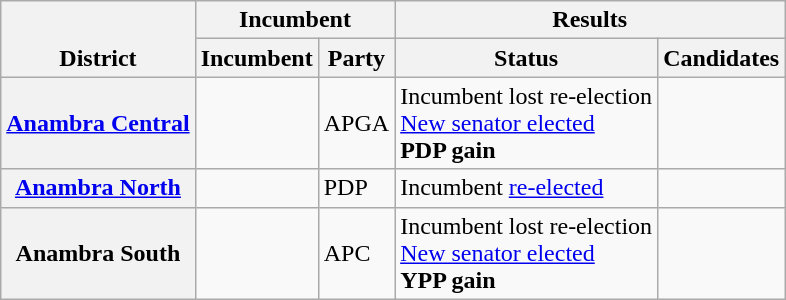<table class="wikitable sortable">
<tr valign=bottom>
<th rowspan=2>District</th>
<th colspan=2>Incumbent</th>
<th colspan=2>Results</th>
</tr>
<tr valign=bottom>
<th>Incumbent</th>
<th>Party</th>
<th>Status</th>
<th>Candidates</th>
</tr>
<tr>
<th><a href='#'>Anambra Central</a></th>
<td></td>
<td>APGA</td>
<td>Incumbent lost re-election<br><a href='#'>New senator elected</a><br><strong>PDP gain</strong></td>
<td nowrap></td>
</tr>
<tr>
<th><a href='#'>Anambra North</a></th>
<td></td>
<td>PDP</td>
<td>Incumbent <a href='#'>re-elected</a></td>
<td nowrap></td>
</tr>
<tr>
<th>Anambra South</th>
<td></td>
<td>APC</td>
<td>Incumbent lost re-election<br><a href='#'>New senator elected</a><br><strong>YPP gain</strong></td>
<td nowrap></td>
</tr>
</table>
